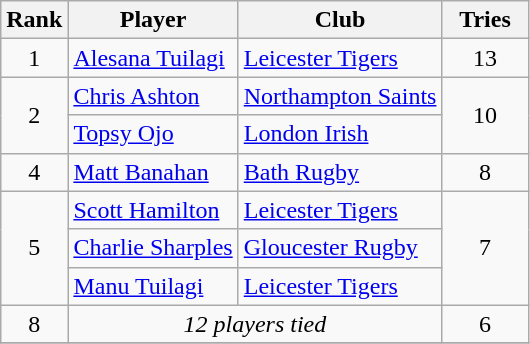<table class="wikitable" style="text-align:center">
<tr>
<th>Rank</th>
<th>Player</th>
<th>Club</th>
<th style="width:50px;">Tries</th>
</tr>
<tr>
<td>1</td>
<td align=left> <a href='#'>Alesana Tuilagi</a></td>
<td align=left><a href='#'>Leicester Tigers</a></td>
<td>13</td>
</tr>
<tr>
<td rowspan=2>2</td>
<td align=left> <a href='#'>Chris Ashton</a></td>
<td align=left><a href='#'>Northampton Saints</a></td>
<td rowspan=2>10</td>
</tr>
<tr>
<td align=left> <a href='#'>Topsy Ojo</a></td>
<td align=left><a href='#'>London Irish</a></td>
</tr>
<tr>
<td>4</td>
<td align=left> <a href='#'>Matt Banahan</a></td>
<td align=left><a href='#'>Bath Rugby</a></td>
<td>8</td>
</tr>
<tr>
<td rowspan=3>5</td>
<td align=left> <a href='#'>Scott Hamilton</a></td>
<td align=left><a href='#'>Leicester Tigers</a></td>
<td rowspan=3>7</td>
</tr>
<tr>
<td align=left> <a href='#'>Charlie Sharples</a></td>
<td align=left><a href='#'>Gloucester Rugby</a></td>
</tr>
<tr>
<td align=left> <a href='#'>Manu Tuilagi</a></td>
<td align=left><a href='#'>Leicester Tigers</a></td>
</tr>
<tr>
<td>8</td>
<td colspan=2><em>12 players tied</em></td>
<td>6</td>
</tr>
<tr>
</tr>
</table>
